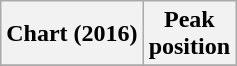<table class="wikitable sortable plainrowheaders" style="text-align:center">
<tr>
<th scope="col">Chart (2016)</th>
<th scope="col">Peak<br>position</th>
</tr>
<tr>
</tr>
</table>
